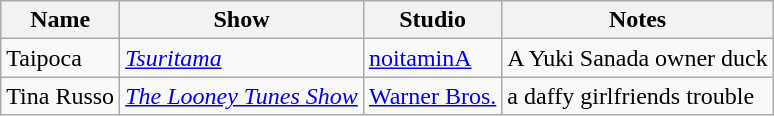<table class="wikitable sortable">
<tr>
<th>Name</th>
<th>Show</th>
<th>Studio</th>
<th>Notes</th>
</tr>
<tr>
<td>Taipoca</td>
<td><em><a href='#'>Tsuritama</a></em></td>
<td><a href='#'>noitaminA</a></td>
<td>A Yuki Sanada owner duck</td>
</tr>
<tr>
<td>Tina Russo</td>
<td><em><a href='#'>The Looney Tunes Show</a></em></td>
<td><a href='#'>Warner Bros.</a></td>
<td>a daffy girlfriends trouble</td>
</tr>
</table>
